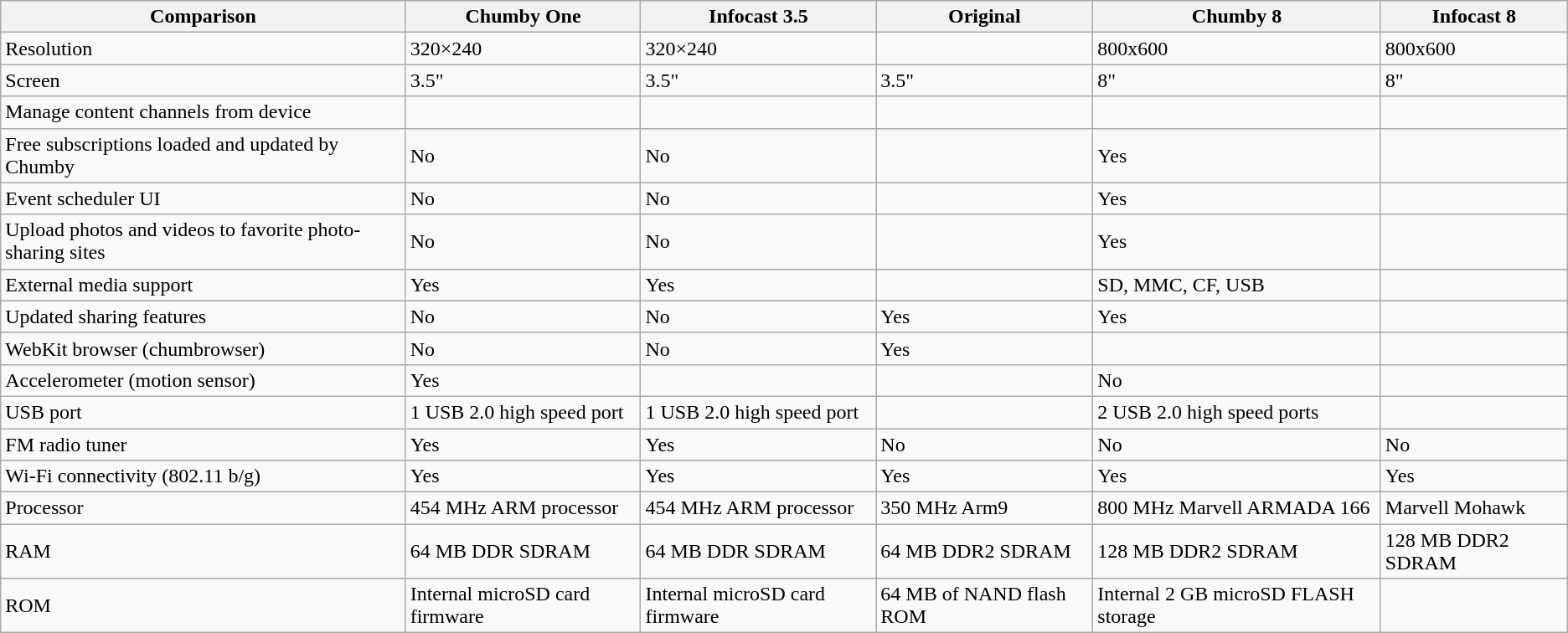<table class="wikitable sortable">
<tr>
<th>Comparison</th>
<th>Chumby One</th>
<th>Infocast 3.5</th>
<th>Original</th>
<th>Chumby 8</th>
<th>Infocast 8</th>
</tr>
<tr>
<td>Resolution</td>
<td>320×240</td>
<td>320×240</td>
<td></td>
<td>800x600</td>
<td>800x600</td>
</tr>
<tr>
<td>Screen</td>
<td>3.5"</td>
<td>3.5"</td>
<td>3.5"</td>
<td>8"</td>
<td>8"</td>
</tr>
<tr>
<td>Manage content channels from device</td>
<td></td>
<td></td>
<td></td>
<td></td>
<td></td>
</tr>
<tr>
<td>Free subscriptions loaded and updated by Chumby</td>
<td>No</td>
<td>No</td>
<td></td>
<td>Yes</td>
<td></td>
</tr>
<tr>
<td>Event scheduler UI</td>
<td>No</td>
<td>No</td>
<td></td>
<td>Yes</td>
<td></td>
</tr>
<tr>
<td>Upload photos and videos to favorite photo-sharing sites</td>
<td>No</td>
<td>No</td>
<td></td>
<td>Yes</td>
<td></td>
</tr>
<tr>
<td>External media support</td>
<td>Yes</td>
<td>Yes</td>
<td></td>
<td>SD, MMC, CF, USB</td>
<td></td>
</tr>
<tr>
<td>Updated sharing features</td>
<td>No</td>
<td>No</td>
<td>Yes</td>
<td>Yes</td>
<td></td>
</tr>
<tr>
<td>WebKit browser (chumbrowser)</td>
<td>No</td>
<td>No</td>
<td>Yes</td>
<td></td>
<td></td>
</tr>
<tr>
<td>Accelerometer (motion sensor)</td>
<td>Yes</td>
<td></td>
<td></td>
<td>No</td>
<td></td>
</tr>
<tr>
<td>USB port</td>
<td>1 USB 2.0 high speed port</td>
<td>1 USB 2.0 high speed port</td>
<td></td>
<td>2 USB 2.0 high speed ports</td>
<td></td>
</tr>
<tr>
<td>FM radio tuner</td>
<td>Yes</td>
<td>Yes</td>
<td>No</td>
<td>No</td>
<td>No</td>
</tr>
<tr>
<td>Wi-Fi connectivity (802.11 b/g)</td>
<td>Yes</td>
<td>Yes</td>
<td>Yes</td>
<td>Yes</td>
<td>Yes</td>
</tr>
<tr>
<td>Processor</td>
<td>454 MHz ARM processor</td>
<td>454 MHz ARM processor</td>
<td>350 MHz Arm9</td>
<td>800 MHz Marvell ARMADA 166</td>
<td>Marvell Mohawk</td>
</tr>
<tr>
<td>RAM</td>
<td>64 MB DDR SDRAM</td>
<td>64 MB DDR SDRAM</td>
<td>64 MB DDR2 SDRAM</td>
<td>128 MB DDR2 SDRAM</td>
<td>128 MB DDR2 SDRAM</td>
</tr>
<tr>
<td>ROM</td>
<td>Internal microSD card firmware</td>
<td>Internal microSD card firmware</td>
<td>64 MB of NAND flash ROM</td>
<td>Internal 2 GB microSD FLASH storage</td>
<td></td>
</tr>
</table>
